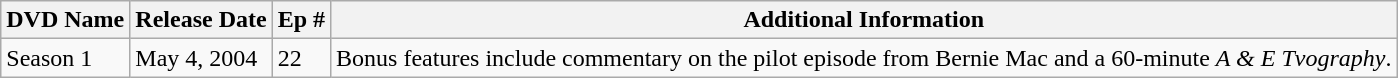<table class="wikitable">
<tr>
<th>DVD Name</th>
<th>Release Date</th>
<th>Ep #</th>
<th>Additional Information</th>
</tr>
<tr>
<td>Season 1</td>
<td>May 4, 2004</td>
<td>22</td>
<td>Bonus features include commentary on the pilot episode from Bernie Mac and a 60-minute <em>A & E Tvography</em>.</td>
</tr>
</table>
